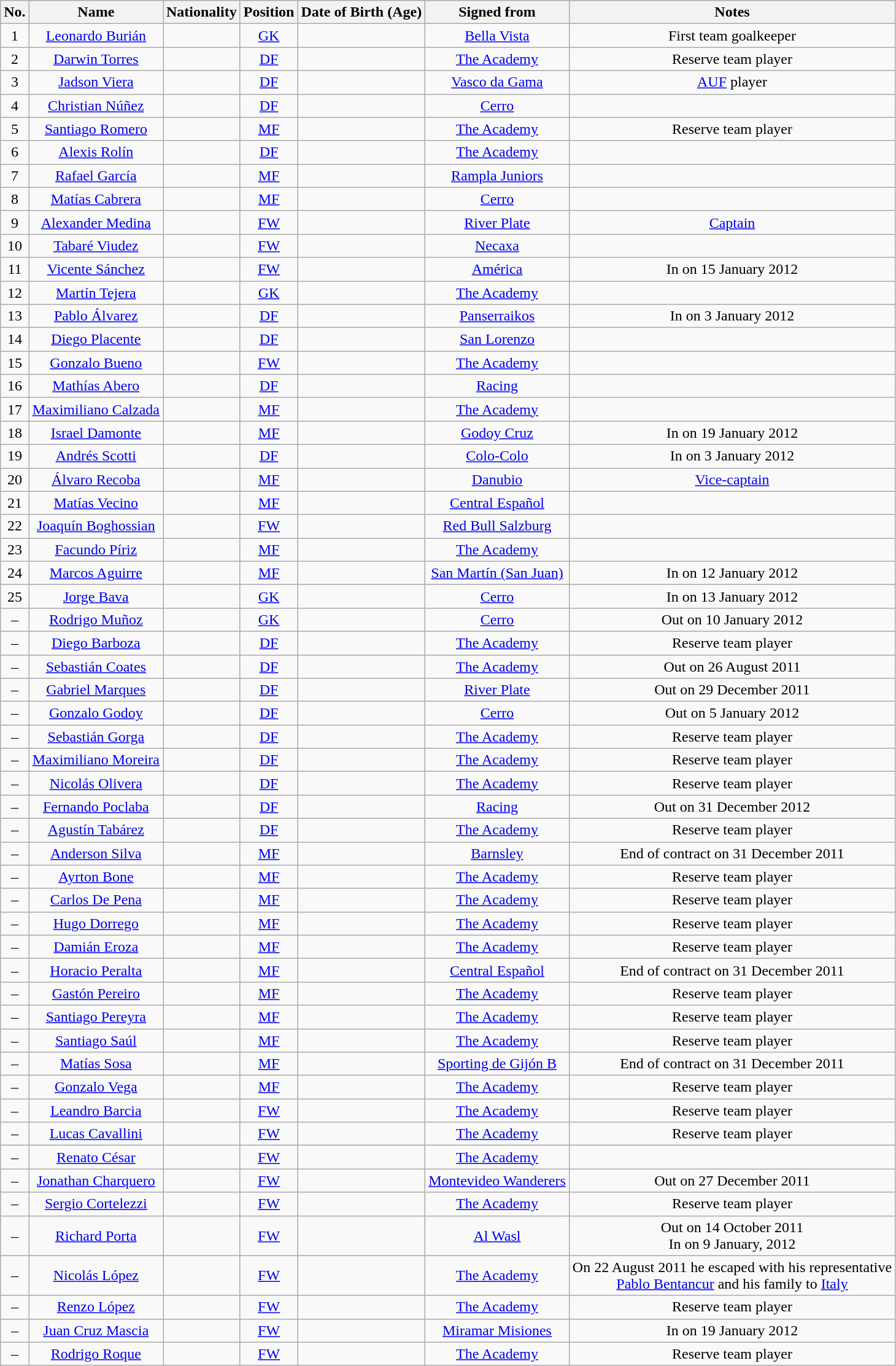<table class="wikitable" style="text-align: center">
<tr>
<th>No.</th>
<th>Name</th>
<th>Nationality</th>
<th>Position</th>
<th>Date of Birth (Age)</th>
<th>Signed from</th>
<th>Notes</th>
</tr>
<tr>
<td>1</td>
<td><a href='#'>Leonardo Burián</a></td>
<td></td>
<td><a href='#'>GK</a></td>
<td></td>
<td> <a href='#'>Bella Vista</a></td>
<td>First team goalkeeper</td>
</tr>
<tr>
<td>2</td>
<td><a href='#'>Darwin Torres</a></td>
<td></td>
<td><a href='#'>DF</a></td>
<td></td>
<td><a href='#'>The Academy</a></td>
<td>Reserve team player</td>
</tr>
<tr>
<td>3</td>
<td><a href='#'>Jadson Viera</a></td>
<td></td>
<td><a href='#'>DF</a></td>
<td></td>
<td> <a href='#'>Vasco da Gama</a></td>
<td><a href='#'>AUF</a> player</td>
</tr>
<tr>
<td>4</td>
<td><a href='#'>Christian Núñez</a></td>
<td></td>
<td><a href='#'>DF</a></td>
<td></td>
<td> <a href='#'>Cerro</a></td>
<td></td>
</tr>
<tr>
<td>5</td>
<td><a href='#'>Santiago Romero</a></td>
<td></td>
<td><a href='#'>MF</a></td>
<td></td>
<td><a href='#'>The Academy</a></td>
<td>Reserve team player</td>
</tr>
<tr>
<td>6</td>
<td><a href='#'>Alexis Rolín</a></td>
<td></td>
<td><a href='#'>DF</a></td>
<td></td>
<td><a href='#'>The Academy</a></td>
<td></td>
</tr>
<tr>
<td>7</td>
<td><a href='#'>Rafael García</a></td>
<td></td>
<td><a href='#'>MF</a></td>
<td></td>
<td> <a href='#'>Rampla Juniors</a></td>
<td></td>
</tr>
<tr>
<td>8</td>
<td><a href='#'>Matías Cabrera</a></td>
<td></td>
<td><a href='#'>MF</a></td>
<td></td>
<td> <a href='#'>Cerro</a></td>
<td></td>
</tr>
<tr>
<td>9</td>
<td><a href='#'>Alexander Medina</a></td>
<td></td>
<td><a href='#'>FW</a></td>
<td></td>
<td> <a href='#'>River Plate</a></td>
<td><a href='#'>Captain</a></td>
</tr>
<tr>
<td>10</td>
<td><a href='#'>Tabaré Viudez</a></td>
<td></td>
<td><a href='#'>FW</a></td>
<td></td>
<td> <a href='#'>Necaxa</a></td>
<td></td>
</tr>
<tr>
<td>11</td>
<td><a href='#'>Vicente Sánchez</a></td>
<td></td>
<td><a href='#'>FW</a></td>
<td></td>
<td> <a href='#'>América</a></td>
<td>In on 15 January 2012</td>
</tr>
<tr>
<td>12</td>
<td><a href='#'>Martín Tejera</a></td>
<td></td>
<td><a href='#'>GK</a></td>
<td></td>
<td><a href='#'>The Academy</a></td>
<td></td>
</tr>
<tr>
<td>13</td>
<td><a href='#'>Pablo Álvarez</a></td>
<td></td>
<td><a href='#'>DF</a></td>
<td></td>
<td> <a href='#'>Panserraikos</a></td>
<td>In on 3 January 2012</td>
</tr>
<tr>
<td>14</td>
<td><a href='#'>Diego Placente</a></td>
<td></td>
<td><a href='#'>DF</a></td>
<td></td>
<td> <a href='#'>San Lorenzo</a></td>
<td></td>
</tr>
<tr>
<td>15</td>
<td><a href='#'>Gonzalo Bueno</a></td>
<td></td>
<td><a href='#'>FW</a></td>
<td></td>
<td><a href='#'>The Academy</a></td>
<td></td>
</tr>
<tr>
<td>16</td>
<td><a href='#'>Mathías Abero</a></td>
<td></td>
<td><a href='#'>DF</a></td>
<td></td>
<td> <a href='#'>Racing</a></td>
<td></td>
</tr>
<tr>
<td>17</td>
<td><a href='#'>Maximiliano Calzada</a></td>
<td></td>
<td><a href='#'>MF</a></td>
<td></td>
<td><a href='#'>The Academy</a></td>
<td></td>
</tr>
<tr>
<td>18</td>
<td><a href='#'>Israel Damonte</a></td>
<td></td>
<td><a href='#'>MF</a></td>
<td></td>
<td> <a href='#'>Godoy Cruz</a></td>
<td>In on 19 January 2012</td>
</tr>
<tr>
<td>19</td>
<td><a href='#'>Andrés Scotti</a></td>
<td></td>
<td><a href='#'>DF</a></td>
<td></td>
<td> <a href='#'>Colo-Colo</a></td>
<td>In on 3 January 2012</td>
</tr>
<tr>
<td>20</td>
<td><a href='#'>Álvaro Recoba</a></td>
<td></td>
<td><a href='#'>MF</a></td>
<td></td>
<td> <a href='#'>Danubio</a></td>
<td><a href='#'>Vice-captain</a></td>
</tr>
<tr>
<td>21</td>
<td><a href='#'>Matías Vecino</a></td>
<td></td>
<td><a href='#'>MF</a></td>
<td></td>
<td> <a href='#'>Central Español</a></td>
<td></td>
</tr>
<tr>
<td>22</td>
<td><a href='#'>Joaquín Boghossian</a></td>
<td></td>
<td><a href='#'>FW</a></td>
<td></td>
<td> <a href='#'>Red Bull Salzburg</a></td>
<td></td>
</tr>
<tr>
<td>23</td>
<td><a href='#'>Facundo Píriz</a></td>
<td></td>
<td><a href='#'>MF</a></td>
<td></td>
<td><a href='#'>The Academy</a></td>
<td></td>
</tr>
<tr>
<td>24</td>
<td><a href='#'>Marcos Aguirre</a></td>
<td></td>
<td><a href='#'>MF</a></td>
<td></td>
<td> <a href='#'>San Martín (San Juan)</a></td>
<td>In on 12 January 2012</td>
</tr>
<tr>
<td>25</td>
<td><a href='#'>Jorge Bava</a></td>
<td></td>
<td><a href='#'>GK</a></td>
<td></td>
<td> <a href='#'>Cerro</a></td>
<td>In on 13 January 2012</td>
</tr>
<tr>
<td>–</td>
<td><a href='#'>Rodrigo Muñoz</a></td>
<td></td>
<td><a href='#'>GK</a></td>
<td></td>
<td> <a href='#'>Cerro</a></td>
<td>Out on 10 January 2012</td>
</tr>
<tr>
<td>–</td>
<td><a href='#'>Diego Barboza</a></td>
<td></td>
<td><a href='#'>DF</a></td>
<td></td>
<td><a href='#'>The Academy</a></td>
<td>Reserve team player</td>
</tr>
<tr>
<td>–</td>
<td><a href='#'>Sebastián Coates</a></td>
<td></td>
<td><a href='#'>DF</a></td>
<td></td>
<td><a href='#'>The Academy</a></td>
<td>Out on 26 August 2011</td>
</tr>
<tr>
<td>–</td>
<td><a href='#'>Gabriel Marques</a></td>
<td></td>
<td><a href='#'>DF</a></td>
<td></td>
<td> <a href='#'>River Plate</a></td>
<td>Out on 29 December 2011</td>
</tr>
<tr>
<td>–</td>
<td><a href='#'>Gonzalo Godoy</a></td>
<td></td>
<td><a href='#'>DF</a></td>
<td></td>
<td> <a href='#'>Cerro</a></td>
<td>Out on 5 January 2012</td>
</tr>
<tr>
<td>–</td>
<td><a href='#'>Sebastián Gorga</a></td>
<td></td>
<td><a href='#'>DF</a></td>
<td></td>
<td><a href='#'>The Academy</a></td>
<td>Reserve team player</td>
</tr>
<tr>
<td>–</td>
<td><a href='#'>Maximiliano Moreira</a></td>
<td></td>
<td><a href='#'>DF</a></td>
<td></td>
<td><a href='#'>The Academy</a></td>
<td>Reserve team player</td>
</tr>
<tr>
<td>–</td>
<td><a href='#'>Nicolás Olivera</a></td>
<td></td>
<td><a href='#'>DF</a></td>
<td></td>
<td><a href='#'>The Academy</a></td>
<td>Reserve team player</td>
</tr>
<tr>
<td>–</td>
<td><a href='#'>Fernando Poclaba</a></td>
<td></td>
<td><a href='#'>DF</a></td>
<td></td>
<td> <a href='#'>Racing</a></td>
<td>Out on 31 December 2012</td>
</tr>
<tr>
<td>–</td>
<td><a href='#'>Agustín Tabárez</a></td>
<td></td>
<td><a href='#'>DF</a></td>
<td></td>
<td><a href='#'>The Academy</a></td>
<td>Reserve team player</td>
</tr>
<tr>
<td>–</td>
<td><a href='#'>Anderson Silva</a></td>
<td></td>
<td><a href='#'>MF</a></td>
<td></td>
<td> <a href='#'>Barnsley</a></td>
<td>End of contract on 31 December 2011</td>
</tr>
<tr>
<td>–</td>
<td><a href='#'>Ayrton Bone</a></td>
<td></td>
<td><a href='#'>MF</a></td>
<td></td>
<td><a href='#'>The Academy</a></td>
<td>Reserve team player</td>
</tr>
<tr>
<td>–</td>
<td><a href='#'>Carlos De Pena</a></td>
<td></td>
<td><a href='#'>MF</a></td>
<td></td>
<td><a href='#'>The Academy</a></td>
<td>Reserve team player</td>
</tr>
<tr>
<td>–</td>
<td><a href='#'>Hugo Dorrego</a></td>
<td></td>
<td><a href='#'>MF</a></td>
<td></td>
<td><a href='#'>The Academy</a></td>
<td>Reserve team player</td>
</tr>
<tr>
<td>–</td>
<td><a href='#'>Damián Eroza</a></td>
<td></td>
<td><a href='#'>MF</a></td>
<td></td>
<td><a href='#'>The Academy</a></td>
<td>Reserve team player</td>
</tr>
<tr>
<td>–</td>
<td><a href='#'>Horacio Peralta</a></td>
<td></td>
<td><a href='#'>MF</a></td>
<td></td>
<td> <a href='#'>Central Español</a></td>
<td>End of contract on 31 December 2011</td>
</tr>
<tr>
<td>–</td>
<td><a href='#'>Gastón Pereiro</a></td>
<td></td>
<td><a href='#'>MF</a></td>
<td></td>
<td><a href='#'>The Academy</a></td>
<td>Reserve team player</td>
</tr>
<tr>
<td>–</td>
<td><a href='#'>Santiago Pereyra</a></td>
<td></td>
<td><a href='#'>MF</a></td>
<td></td>
<td><a href='#'>The Academy</a></td>
<td>Reserve team player</td>
</tr>
<tr>
<td>–</td>
<td><a href='#'>Santiago Saúl</a></td>
<td></td>
<td><a href='#'>MF</a></td>
<td></td>
<td><a href='#'>The Academy</a></td>
<td>Reserve team player</td>
</tr>
<tr>
<td>–</td>
<td><a href='#'>Matías Sosa</a></td>
<td></td>
<td><a href='#'>MF</a></td>
<td></td>
<td> <a href='#'>Sporting de Gijón B</a></td>
<td>End of contract on 31 December 2011</td>
</tr>
<tr>
<td>–</td>
<td><a href='#'>Gonzalo Vega</a></td>
<td></td>
<td><a href='#'>MF</a></td>
<td></td>
<td><a href='#'>The Academy</a></td>
<td>Reserve team player</td>
</tr>
<tr>
<td>–</td>
<td><a href='#'>Leandro Barcia</a></td>
<td></td>
<td><a href='#'>FW</a></td>
<td></td>
<td><a href='#'>The Academy</a></td>
<td>Reserve team player</td>
</tr>
<tr>
<td>–</td>
<td><a href='#'>Lucas Cavallini</a></td>
<td></td>
<td><a href='#'>FW</a></td>
<td></td>
<td><a href='#'>The Academy</a></td>
<td>Reserve team player</td>
</tr>
<tr>
<td>–</td>
<td><a href='#'>Renato César</a></td>
<td></td>
<td><a href='#'>FW</a></td>
<td></td>
<td><a href='#'>The Academy</a></td>
<td></td>
</tr>
<tr>
<td>–</td>
<td><a href='#'>Jonathan Charquero</a></td>
<td></td>
<td><a href='#'>FW</a></td>
<td></td>
<td> <a href='#'>Montevideo Wanderers</a></td>
<td>Out on 27 December 2011</td>
</tr>
<tr>
<td>–</td>
<td><a href='#'>Sergio Cortelezzi</a></td>
<td></td>
<td><a href='#'>FW</a></td>
<td></td>
<td><a href='#'>The Academy</a></td>
<td>Reserve team player</td>
</tr>
<tr>
<td>–</td>
<td><a href='#'>Richard Porta</a></td>
<td></td>
<td><a href='#'>FW</a></td>
<td></td>
<td> <a href='#'>Al Wasl</a></td>
<td>Out on 14 October 2011<br>In on 9 January, 2012</td>
</tr>
<tr>
<td>–</td>
<td><a href='#'>Nicolás López</a></td>
<td></td>
<td><a href='#'>FW</a></td>
<td></td>
<td><a href='#'>The Academy</a></td>
<td>On 22 August 2011 he escaped with his representative<br><a href='#'>Pablo Bentancur</a> and his family to <a href='#'>Italy</a></td>
</tr>
<tr>
<td>–</td>
<td><a href='#'>Renzo López</a></td>
<td></td>
<td><a href='#'>FW</a></td>
<td></td>
<td><a href='#'>The Academy</a></td>
<td>Reserve team player</td>
</tr>
<tr>
<td>–</td>
<td><a href='#'>Juan Cruz Mascia</a></td>
<td></td>
<td><a href='#'>FW</a></td>
<td></td>
<td> <a href='#'>Miramar Misiones</a></td>
<td>In on 19 January 2012</td>
</tr>
<tr>
<td>–</td>
<td><a href='#'>Rodrigo Roque</a></td>
<td></td>
<td><a href='#'>FW</a></td>
<td></td>
<td><a href='#'>The Academy</a></td>
<td>Reserve team player</td>
</tr>
</table>
